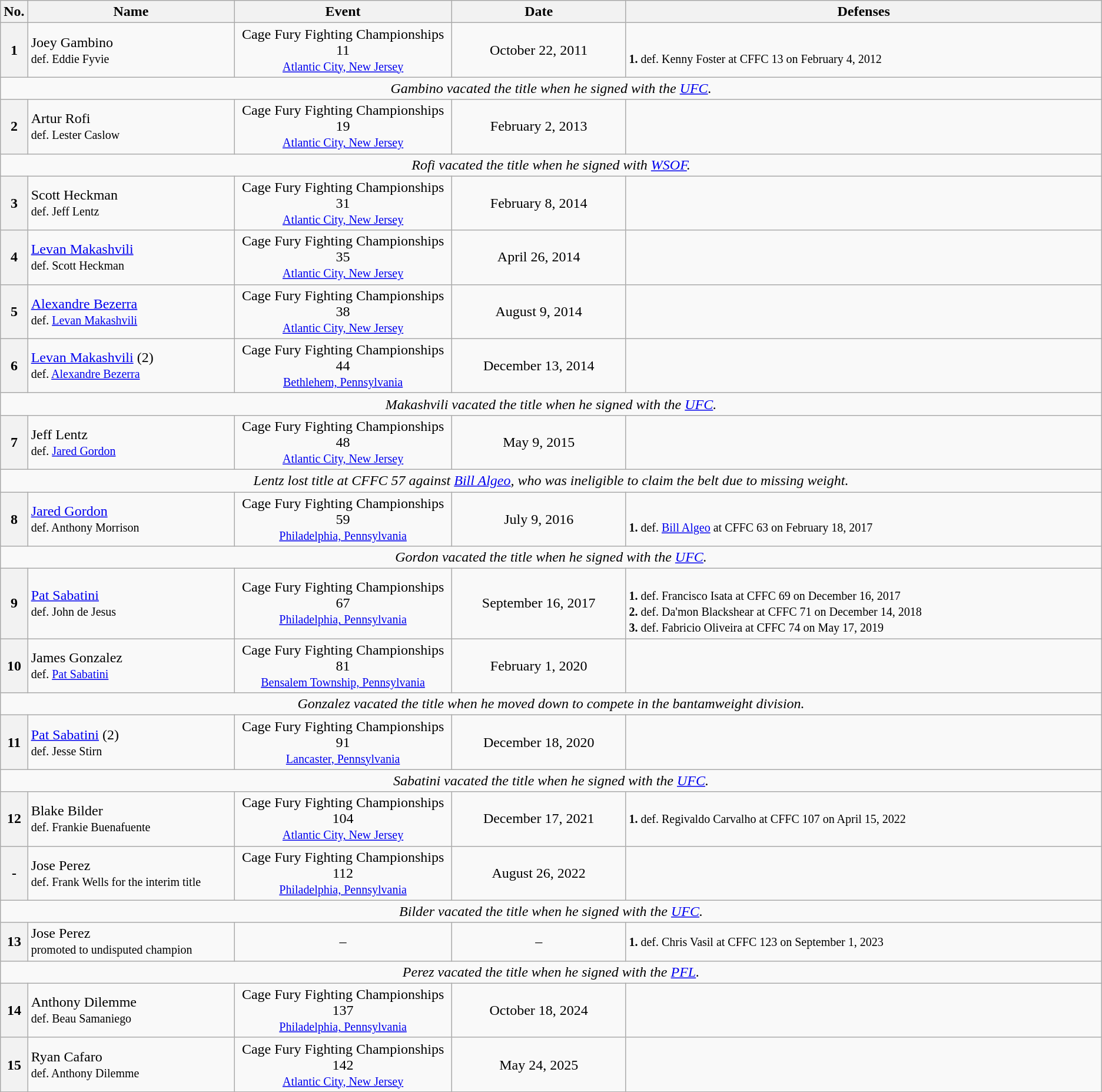<table class="wikitable">
<tr>
<th width=1%>No.</th>
<th width=19%>Name</th>
<th width=20%>Event</th>
<th width=16%>Date</th>
<th width=44%>Defenses</th>
</tr>
<tr>
<th>1</th>
<td style="text-align:left"> Joey Gambino<br><small>def. Eddie Fyvie</small></td>
<td style="text-align:center">Cage Fury Fighting Championships 11<br><small><a href='#'>Atlantic City, New Jersey</a></small></td>
<td style="text-align:center">October 22, 2011</td>
<td><br><small><strong>1.</strong> def. Kenny Foster at CFFC 13 on February 4, 2012</small></td>
</tr>
<tr>
<td style="text-align:center" colspan="5"><em>Gambino vacated the title when he signed with the <a href='#'>UFC</a>.</em></td>
</tr>
<tr>
<th>2</th>
<td style="text-align:left"> Artur Rofi<br><small>def. Lester Caslow</small></td>
<td style="text-align:center">Cage Fury Fighting Championships 19<br><small><a href='#'>Atlantic City, New Jersey</a></small></td>
<td style="text-align:center">February 2, 2013</td>
<td></td>
</tr>
<tr>
<td style="text-align:center" colspan="5"><em>Rofi vacated the title when he signed with <a href='#'>WSOF</a>.</em></td>
</tr>
<tr>
<th>3</th>
<td style="text-align:left"> Scott Heckman<br><small>def. Jeff Lentz</small></td>
<td style="text-align:center">Cage Fury Fighting Championships 31<br><small><a href='#'>Atlantic City, New Jersey</a></small></td>
<td style="text-align:center">February 8, 2014</td>
<td></td>
</tr>
<tr>
<th>4</th>
<td style="text-align:left"> <a href='#'>Levan Makashvili</a><br><small>def. Scott Heckman</small></td>
<td style="text-align:center">Cage Fury Fighting Championships 35<br><small><a href='#'>Atlantic City, New Jersey</a></small></td>
<td style="text-align:center">April 26, 2014</td>
<td></td>
</tr>
<tr>
<th>5</th>
<td style="text-align:left"> <a href='#'>Alexandre Bezerra</a><br><small></small><small>def. <a href='#'>Levan Makashvili</a></small></td>
<td style="text-align:center">Cage Fury Fighting Championships 38<br><small><a href='#'>Atlantic City, New Jersey</a></small></td>
<td style="text-align:center">August 9, 2014</td>
<td></td>
</tr>
<tr>
<th>6</th>
<td style="text-align:left"> <a href='#'>Levan Makashvili</a> (2)<br><small>def. <a href='#'>Alexandre Bezerra</a></small></td>
<td style="text-align:center">Cage Fury Fighting Championships 44<br><small><a href='#'>Bethlehem, Pennsylvania</a></small></td>
<td style="text-align:center">December 13, 2014</td>
<td></td>
</tr>
<tr>
<td style="text-align:center" colspan="5"><em>Makashvili vacated the title when he signed with the <a href='#'>UFC</a>.</em></td>
</tr>
<tr>
<th>7</th>
<td style="text-align:left"> Jeff Lentz<br><small>def. <a href='#'>Jared Gordon</a></small></td>
<td style="text-align:center">Cage Fury Fighting Championships 48<br><small><a href='#'>Atlantic City, New Jersey</a></small></td>
<td style="text-align:center">May 9, 2015</td>
<td></td>
</tr>
<tr>
<td style="text-align:center" colspan="5"><em>Lentz lost title at CFFC 57 against <a href='#'>Bill Algeo</a>, who was ineligible to claim the belt due to missing weight.</em></td>
</tr>
<tr>
<th>8</th>
<td style="text-align:left"> <a href='#'>Jared Gordon</a><br><small>def. Anthony Morrison</small></td>
<td style="text-align:center">Cage Fury Fighting Championships 59<br><small><a href='#'>Philadelphia, Pennsylvania</a></small></td>
<td style="text-align:center">July 9, 2016</td>
<td><br><small><strong>1.</strong> def. <a href='#'>Bill Algeo</a> at CFFC 63 on February 18, 2017</small></td>
</tr>
<tr>
<td style="text-align:center" colspan="5"><em>Gordon vacated the title when he signed with the <a href='#'>UFC</a>.</em></td>
</tr>
<tr>
<th>9</th>
<td style="text-align:left"> <a href='#'>Pat Sabatini</a><br><small>def. John de Jesus</small></td>
<td style="text-align:center">Cage Fury Fighting Championships 67<br><small><a href='#'>Philadelphia, Pennsylvania</a></small></td>
<td style="text-align:center">September 16, 2017</td>
<td><br><small><strong>1.</strong> def. Francisco Isata at CFFC 69 on December 16, 2017<br>
<strong>2.</strong> def. Da'mon Blackshear at CFFC 71 on December 14, 2018<br>
<strong>3.</strong> def. Fabricio Oliveira at CFFC 74 on May 17, 2019</small></td>
</tr>
<tr>
<th>10</th>
<td style="text-align:left"> James Gonzalez <br><small>def. <a href='#'>Pat Sabatini</a></small></td>
<td style="text-align:center">Cage Fury Fighting Championships 81<br><small><a href='#'>Bensalem Township, Pennsylvania</a></small></td>
<td style="text-align:center">February 1, 2020</td>
<td></td>
</tr>
<tr>
<td style="text-align:center" colspan="5"><em>Gonzalez vacated the title when he moved down to compete in the bantamweight division.</em></td>
</tr>
<tr>
<th>11</th>
<td style="text-align:left"> <a href='#'>Pat Sabatini</a> (2)<br><small>def. Jesse Stirn</small></td>
<td style="text-align:center">Cage Fury Fighting Championships 91<br><small><a href='#'>Lancaster, Pennsylvania</a></small></td>
<td style="text-align:center">December 18, 2020</td>
<td></td>
</tr>
<tr>
<td style="text-align:center" colspan="5"><em>Sabatini vacated the title when he signed with the <a href='#'>UFC</a>.</em></td>
</tr>
<tr>
<th>12</th>
<td style="text-align:left"> Blake Bilder <br><small>def. Frankie Buenafuente</small></td>
<td style="text-align:center">Cage Fury Fighting Championships 104<br><small><a href='#'>Atlantic City, New Jersey</a></small></td>
<td style="text-align:center">December 17, 2021</td>
<td><small><strong>1.</strong> def. Regivaldo Carvalho at CFFC 107 on April 15, 2022</small></td>
</tr>
<tr>
<th>-</th>
<td style="text-align:left"> Jose Perez <br><small>def. Frank Wells for the interim title</small></td>
<td style="text-align:center">Cage Fury Fighting Championships 112<br><small><a href='#'>Philadelphia, Pennsylvania</a></small></td>
<td style="text-align:center">August 26, 2022</td>
<td></td>
</tr>
<tr>
<td style="text-align:center" colspan="5"><em>Bilder vacated the title when he signed with the <a href='#'>UFC</a>.</em></td>
</tr>
<tr>
<th>13</th>
<td style="text-align:left"> Jose Perez<br><small>promoted to undisputed champion</small></td>
<td style="text-align:center">–</td>
<td style="text-align:center">–</td>
<td><small><strong>1.</strong> def. Chris Vasil at CFFC 123 on September 1, 2023</small></td>
</tr>
<tr>
<td style="text-align:center" colspan="5"><em>Perez vacated the title when he signed with the <a href='#'>PFL</a>.</em></td>
</tr>
<tr>
<th>14</th>
<td style="text-align:left"> Anthony Dilemme<br><small>def. Beau Samaniego</small></td>
<td style="text-align:center">Cage Fury Fighting Championships 137<br><small><a href='#'>Philadelphia, Pennsylvania</a></small></td>
<td style="text-align:center">October 18, 2024</td>
<td></td>
</tr>
<tr>
<th>15</th>
<td style="text-align:left"> Ryan Cafaro<br><small>def. Anthony Dilemme</small></td>
<td style="text-align:center">Cage Fury Fighting Championships 142<br><small><a href='#'>Atlantic City, New Jersey</a></small></td>
<td style="text-align:center">May 24, 2025</td>
<td></td>
</tr>
<tr>
</tr>
</table>
